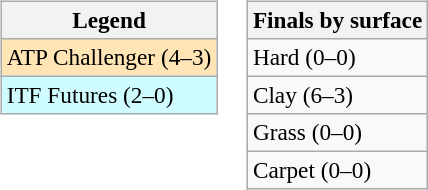<table>
<tr valign=top>
<td><br><table class=wikitable style=font-size:97%>
<tr>
<th>Legend</th>
</tr>
<tr bgcolor=moccasin>
<td>ATP Challenger (4–3)</td>
</tr>
<tr bgcolor=cffcff>
<td>ITF Futures (2–0)</td>
</tr>
</table>
</td>
<td><br><table class=wikitable style=font-size:97%>
<tr>
<th>Finals by surface</th>
</tr>
<tr>
<td>Hard (0–0)</td>
</tr>
<tr>
<td>Clay (6–3)</td>
</tr>
<tr>
<td>Grass (0–0)</td>
</tr>
<tr>
<td>Carpet (0–0)</td>
</tr>
</table>
</td>
</tr>
</table>
